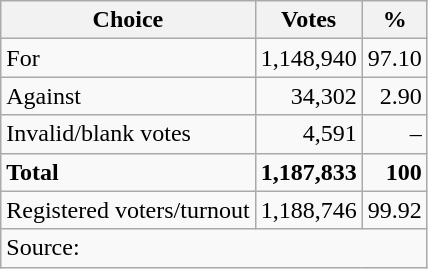<table class=wikitable style=text-align:right>
<tr>
<th>Choice</th>
<th>Votes</th>
<th>%</th>
</tr>
<tr>
<td align=left>For</td>
<td>1,148,940</td>
<td>97.10</td>
</tr>
<tr>
<td align=left>Against</td>
<td>34,302</td>
<td>2.90</td>
</tr>
<tr>
<td align=left>Invalid/blank votes</td>
<td>4,591</td>
<td>–</td>
</tr>
<tr>
<td align=left><strong>Total</strong></td>
<td><strong>1,187,833</strong></td>
<td><strong>100</strong></td>
</tr>
<tr>
<td align=left>Registered voters/turnout</td>
<td>1,188,746</td>
<td>99.92</td>
</tr>
<tr>
<td align=left colspan=3>Source: </td>
</tr>
</table>
